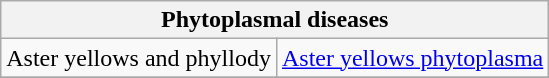<table class="wikitable" style="clear:left">
<tr>
<th colspan=2><strong>Phytoplasmal diseases</strong><br></th>
</tr>
<tr>
<td>Aster yellows and phyllody</td>
<td><a href='#'>Aster yellows phytoplasma</a></td>
</tr>
<tr>
</tr>
</table>
